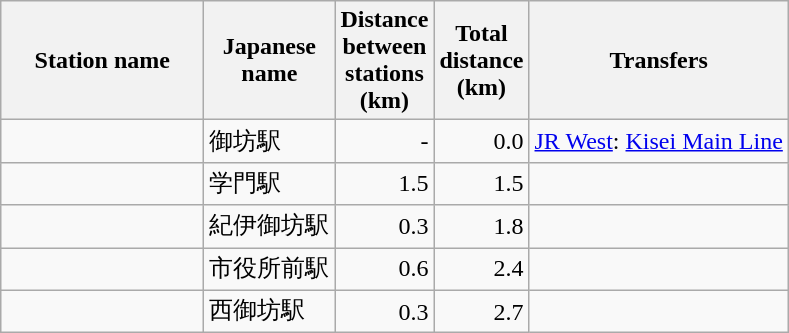<table class="wikitable" rules="all">
<tr>
<th style="width: 8em;">Station name</th>
<th style="width: 5em;">Japanese name</th>
<th style="width: 2.5em;">Distance between stations (km)</th>
<th style="width: 2.5em;">Total distance (km)</th>
<th>Transfers</th>
</tr>
<tr>
<td></td>
<td>御坊駅</td>
<td style="text-align: right;">-</td>
<td style="text-align: right;">0.0</td>
<td><a href='#'>JR West</a>: <a href='#'>Kisei Main Line</a></td>
</tr>
<tr>
<td></td>
<td>学門駅</td>
<td style="text-align: right;">1.5</td>
<td style="text-align: right;">1.5</td>
<td> </td>
</tr>
<tr>
<td></td>
<td>紀伊御坊駅</td>
<td style="text-align: right;">0.3</td>
<td style="text-align: right;">1.8</td>
<td> </td>
</tr>
<tr>
<td></td>
<td>市役所前駅</td>
<td style="text-align: right;">0.6</td>
<td style="text-align: right;">2.4</td>
<td> </td>
</tr>
<tr>
<td></td>
<td>西御坊駅</td>
<td style="text-align: right;">0.3</td>
<td style="text-align: right;">2.7</td>
<td> </td>
</tr>
</table>
